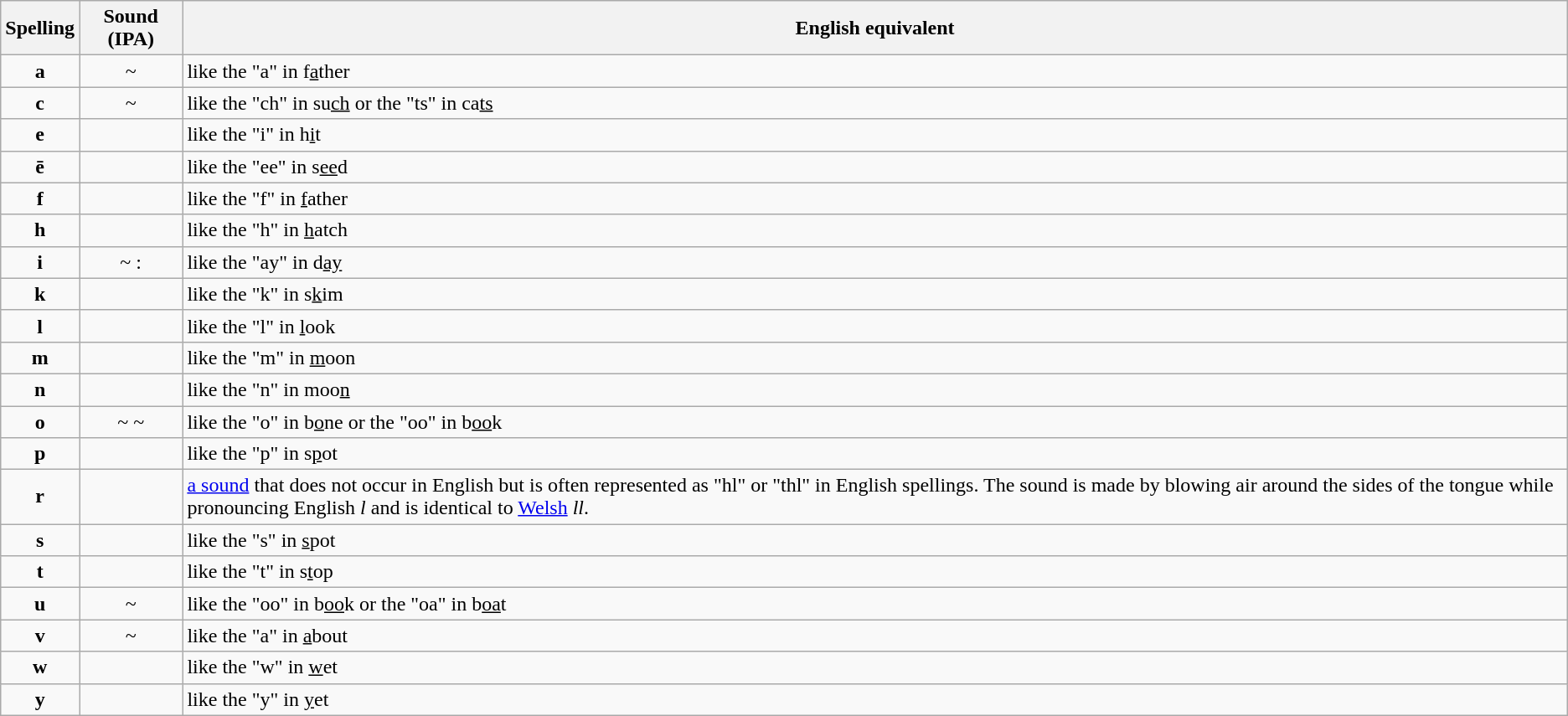<table class="wikitable">
<tr>
<th>Spelling</th>
<th>Sound (IPA)</th>
<th>English equivalent</th>
</tr>
<tr>
<td align="center"><strong>a</strong></td>
<td align="center"> ~ </td>
<td>like the "a" in f<u>a</u>ther</td>
</tr>
<tr>
<td align="center"><strong>c</strong></td>
<td align="center"> ~ </td>
<td>like the "ch" in su<u>ch</u> or the "ts" in ca<u>ts</u></td>
</tr>
<tr>
<td align="center"><strong>e</strong></td>
<td align="center"></td>
<td>like the "i" in h<u>i</u>t</td>
</tr>
<tr>
<td align="center"><strong>ē</strong></td>
<td align="center"></td>
<td>like the "ee" in s<u>ee</u>d</td>
</tr>
<tr>
<td align="center"><strong>f</strong></td>
<td align="center"></td>
<td>like the "f" in <u>f</u>ather</td>
</tr>
<tr>
<td align="center"><strong>h</strong></td>
<td align="center"></td>
<td>like the "h" in <u>h</u>atch</td>
</tr>
<tr>
<td align="center"><strong>i</strong></td>
<td align="center"> ~ :</td>
<td>like the "ay" in d<u>ay</u></td>
</tr>
<tr>
<td align="center"><strong>k</strong></td>
<td align="center"></td>
<td>like the "k" in s<u>k</u>im</td>
</tr>
<tr>
<td align="center"><strong>l</strong></td>
<td align="center"></td>
<td>like the "l" in <u>l</u>ook</td>
</tr>
<tr>
<td align="center"><strong>m</strong></td>
<td align="center"></td>
<td>like the "m" in <u>m</u>oon</td>
</tr>
<tr>
<td align="center"><strong>n</strong></td>
<td align="center"></td>
<td>like the "n" in moo<u>n</u></td>
</tr>
<tr>
<td align="center"><strong>o</strong></td>
<td align="center"> ~  ~ </td>
<td>like the "o" in b<u>o</u>ne or the "oo" in b<u>oo</u>k</td>
</tr>
<tr>
<td align="center"><strong>p</strong></td>
<td align="center"></td>
<td>like the "p" in s<u>p</u>ot</td>
</tr>
<tr>
<td align="center"><strong>r</strong></td>
<td align="center"></td>
<td><a href='#'>a sound</a> that does not occur in English but is often represented as "hl" or "thl" in English spellings. The sound is made by blowing air around the sides of the tongue while pronouncing English <em>l</em> and is identical to <a href='#'>Welsh</a> <em>ll</em>.</td>
</tr>
<tr>
<td align="center"><strong>s</strong></td>
<td align="center"></td>
<td>like the "s" in <u>s</u>pot</td>
</tr>
<tr>
<td align="center"><strong>t</strong></td>
<td align="center"></td>
<td>like the "t" in s<u>t</u>op</td>
</tr>
<tr>
<td align="center"><strong>u</strong></td>
<td align="center"> ~ </td>
<td>like the "oo" in b<u>oo</u>k or the "oa" in b<u>oa</u>t</td>
</tr>
<tr>
<td align="center"><strong>v</strong></td>
<td align="center"> ~ </td>
<td>like the "a" in <u>a</u>bout</td>
</tr>
<tr>
<td align="center"><strong>w</strong></td>
<td align="center"></td>
<td>like the "w" in <u>w</u>et</td>
</tr>
<tr>
<td align="center"><strong>y</strong></td>
<td align="center"></td>
<td>like the "y" in <u>y</u>et</td>
</tr>
</table>
